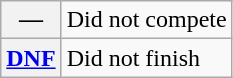<table class="wikitable">
<tr>
<th scope="row">—</th>
<td>Did not compete</td>
</tr>
<tr>
<th scope="row"><a href='#'>DNF</a></th>
<td>Did not finish</td>
</tr>
</table>
